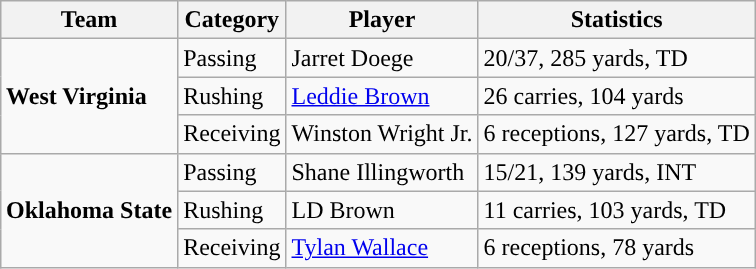<table class="wikitable" style="float: right;">
<tr>
<th>Team</th>
<th>Category</th>
<th>Player</th>
<th>Statistics</th>
</tr>
<tr>
<td rowspan=3><strong>West Virginia</strong></td>
<td>Passing</td>
<td>Jarret Doege</td>
<td>20/37, 285 yards, TD</td>
</tr>
<tr>
<td>Rushing</td>
<td><a href='#'>Leddie Brown</a></td>
<td>26 carries, 104 yards</td>
</tr>
<tr>
<td>Receiving</td>
<td>Winston Wright Jr.</td>
<td>6 receptions, 127 yards, TD</td>
</tr>
<tr>
<td rowspan=3><strong>Oklahoma State</strong></td>
<td>Passing</td>
<td>Shane Illingworth</td>
<td>15/21, 139 yards, INT</td>
</tr>
<tr>
<td>Rushing</td>
<td>LD Brown</td>
<td>11 carries, 103 yards, TD</td>
</tr>
<tr>
<td>Receiving</td>
<td><a href='#'>Tylan Wallace</a></td>
<td>6 receptions, 78 yards</td>
</tr>
</table>
